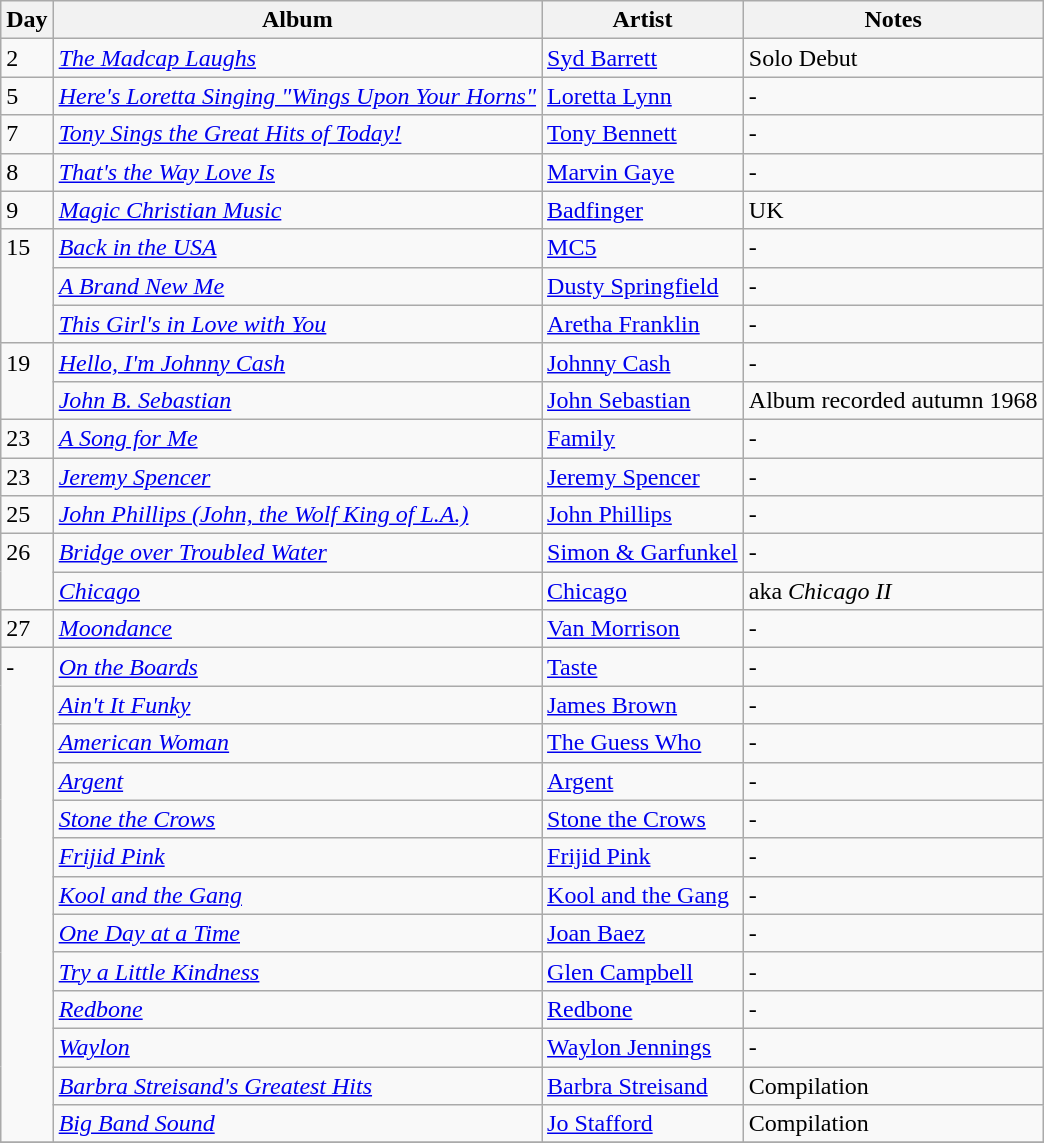<table class="wikitable">
<tr>
<th>Day</th>
<th>Album</th>
<th>Artist</th>
<th>Notes</th>
</tr>
<tr>
<td rowspan="1" valign="top">2</td>
<td><em><a href='#'>The Madcap Laughs</a></em></td>
<td><a href='#'>Syd Barrett</a></td>
<td>Solo Debut</td>
</tr>
<tr>
<td rowspan="1" valign="top">5</td>
<td><em><a href='#'>Here's Loretta Singing "Wings Upon Your Horns"</a></em></td>
<td><a href='#'>Loretta Lynn</a></td>
<td>-</td>
</tr>
<tr>
<td rowspan="1" valign="top">7</td>
<td><em><a href='#'>Tony Sings the Great Hits of Today!</a></em></td>
<td><a href='#'>Tony Bennett</a></td>
<td>-</td>
</tr>
<tr>
<td rowspan="1" valign="top">8</td>
<td><em><a href='#'>That's the Way Love Is</a></em></td>
<td><a href='#'>Marvin Gaye</a></td>
<td>-</td>
</tr>
<tr>
<td rowspan="1" valign="top">9</td>
<td><em><a href='#'>Magic Christian Music</a></em></td>
<td><a href='#'>Badfinger</a></td>
<td>UK</td>
</tr>
<tr>
<td rowspan="3" valign="top">15</td>
<td><em><a href='#'>Back in the USA</a></em></td>
<td><a href='#'>MC5</a></td>
<td>-</td>
</tr>
<tr>
<td><em><a href='#'>A Brand New Me</a></em></td>
<td><a href='#'>Dusty Springfield</a></td>
<td>-</td>
</tr>
<tr>
<td><em><a href='#'>This Girl's in Love with You</a></em></td>
<td><a href='#'>Aretha Franklin</a></td>
<td>-</td>
</tr>
<tr>
<td rowspan="2" valign="top">19</td>
<td><em><a href='#'>Hello, I'm Johnny Cash</a></em></td>
<td><a href='#'>Johnny Cash</a></td>
<td>-</td>
</tr>
<tr>
<td><em><a href='#'>John B. Sebastian</a></em></td>
<td><a href='#'>John Sebastian</a></td>
<td>Album recorded autumn 1968</td>
</tr>
<tr>
<td rowspan="1" valign="top">23</td>
<td><em><a href='#'>A Song for Me</a></em></td>
<td><a href='#'>Family</a></td>
<td>-</td>
</tr>
<tr>
<td rowspan="1" valign="top">23</td>
<td><em><a href='#'>Jeremy Spencer</a></em></td>
<td><a href='#'>Jeremy Spencer</a></td>
<td>-</td>
</tr>
<tr>
<td rowspan="1" valign="top">25</td>
<td><em><a href='#'>John Phillips (John, the Wolf King of L.A.)</a></em></td>
<td><a href='#'>John Phillips</a></td>
<td>-</td>
</tr>
<tr>
<td rowspan="2" valign="top">26</td>
<td><em><a href='#'>Bridge over Troubled Water</a></em></td>
<td><a href='#'>Simon & Garfunkel</a></td>
<td>-</td>
</tr>
<tr>
<td><em><a href='#'>Chicago</a></em></td>
<td><a href='#'>Chicago</a></td>
<td>aka <em>Chicago II</em></td>
</tr>
<tr>
<td rowspan="1" valign="top">27</td>
<td><em><a href='#'>Moondance</a></em></td>
<td><a href='#'>Van Morrison</a></td>
<td>-</td>
</tr>
<tr>
<td rowspan="13" valign="top">-</td>
<td><em><a href='#'>On the Boards</a></em></td>
<td><a href='#'>Taste</a></td>
<td>-</td>
</tr>
<tr>
<td><em><a href='#'>Ain't It Funky</a></em></td>
<td><a href='#'>James Brown</a></td>
<td>-</td>
</tr>
<tr>
<td><em><a href='#'>American Woman</a></em></td>
<td><a href='#'>The Guess Who</a></td>
<td>-</td>
</tr>
<tr>
<td><em><a href='#'>Argent</a></em></td>
<td><a href='#'>Argent</a></td>
<td>-</td>
</tr>
<tr>
<td><em><a href='#'>Stone the Crows</a></em></td>
<td><a href='#'>Stone the Crows</a></td>
<td>-</td>
</tr>
<tr>
<td><em><a href='#'>Frijid Pink</a></em></td>
<td><a href='#'>Frijid Pink</a></td>
<td>-</td>
</tr>
<tr>
<td><em><a href='#'>Kool and the Gang</a></em></td>
<td><a href='#'>Kool and the Gang</a></td>
<td>-</td>
</tr>
<tr>
<td><em><a href='#'>One Day at a Time</a></em></td>
<td><a href='#'>Joan Baez</a></td>
<td>-</td>
</tr>
<tr>
<td><em><a href='#'>Try a Little Kindness</a></em></td>
<td><a href='#'>Glen Campbell</a></td>
<td>-</td>
</tr>
<tr>
<td><em><a href='#'>Redbone</a></em></td>
<td><a href='#'>Redbone</a></td>
<td>-</td>
</tr>
<tr>
<td><em><a href='#'>Waylon</a></em></td>
<td><a href='#'>Waylon Jennings</a></td>
<td>-</td>
</tr>
<tr>
<td><em><a href='#'>Barbra Streisand's Greatest Hits</a></em></td>
<td><a href='#'>Barbra Streisand</a></td>
<td>Compilation</td>
</tr>
<tr>
<td><em><a href='#'>Big Band Sound</a></em></td>
<td><a href='#'>Jo Stafford</a></td>
<td>Compilation</td>
</tr>
<tr>
</tr>
</table>
